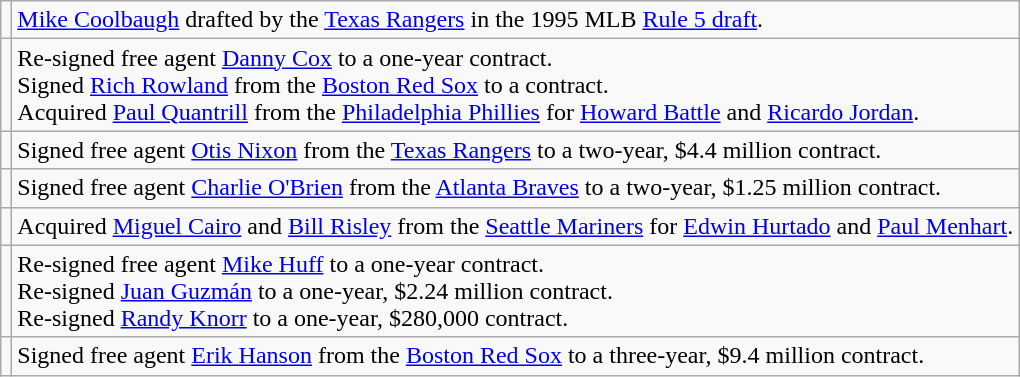<table class="wikitable">
<tr>
<td></td>
<td><a href='#'>Mike Coolbaugh</a> drafted by the <a href='#'>Texas Rangers</a> in the 1995 MLB <a href='#'>Rule 5 draft</a>.</td>
</tr>
<tr>
<td></td>
<td>Re-signed free agent <a href='#'>Danny Cox</a> to a one-year contract. <br>Signed <a href='#'>Rich Rowland</a> from the <a href='#'>Boston Red Sox</a> to a contract. <br>Acquired <a href='#'>Paul Quantrill</a> from the <a href='#'>Philadelphia Phillies</a> for <a href='#'>Howard Battle</a> and <a href='#'>Ricardo Jordan</a>.</td>
</tr>
<tr>
<td></td>
<td>Signed free agent <a href='#'>Otis Nixon</a> from the <a href='#'>Texas Rangers</a> to a two-year, $4.4 million contract.</td>
</tr>
<tr>
<td></td>
<td>Signed free agent <a href='#'>Charlie O'Brien</a> from the <a href='#'>Atlanta Braves</a> to a two-year, $1.25 million contract.</td>
</tr>
<tr>
<td></td>
<td>Acquired <a href='#'>Miguel Cairo</a> and <a href='#'>Bill Risley</a> from the <a href='#'>Seattle Mariners</a> for <a href='#'>Edwin Hurtado</a> and <a href='#'>Paul Menhart</a>.</td>
</tr>
<tr>
<td></td>
<td>Re-signed free agent <a href='#'>Mike Huff</a> to a one-year contract. <br>Re-signed <a href='#'>Juan Guzmán</a> to a one-year, $2.24 million contract. <br>Re-signed <a href='#'>Randy Knorr</a> to a one-year, $280,000 contract.</td>
</tr>
<tr>
<td></td>
<td>Signed free agent <a href='#'>Erik Hanson</a> from the <a href='#'>Boston Red Sox</a> to a three-year, $9.4 million contract.</td>
</tr>
</table>
